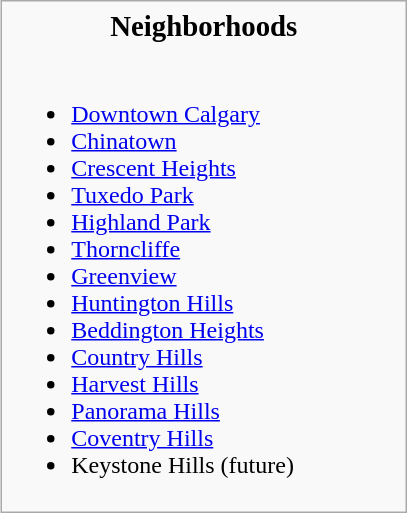<table class="infobox" width="271px">
<tr>
<th><big>Neighborhoods</big></th>
</tr>
<tr>
<td><br><ul><li><a href='#'>Downtown Calgary</a></li><li><a href='#'>Chinatown</a></li><li><a href='#'>Crescent Heights</a></li><li><a href='#'>Tuxedo Park</a></li><li><a href='#'>Highland Park</a></li><li><a href='#'>Thorncliffe</a></li><li><a href='#'>Greenview</a></li><li><a href='#'>Huntington Hills</a></li><li><a href='#'>Beddington Heights</a></li><li><a href='#'>Country Hills</a></li><li><a href='#'>Harvest Hills</a></li><li><a href='#'>Panorama Hills</a></li><li><a href='#'>Coventry Hills</a></li><li>Keystone Hills (future)</li></ul></td>
</tr>
</table>
